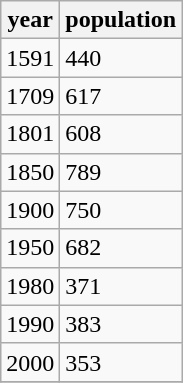<table class="wikitable">
<tr>
<th>year</th>
<th>population</th>
</tr>
<tr>
<td>1591</td>
<td>440</td>
</tr>
<tr>
<td>1709</td>
<td>617</td>
</tr>
<tr>
<td>1801</td>
<td>608</td>
</tr>
<tr>
<td>1850</td>
<td>789</td>
</tr>
<tr>
<td>1900</td>
<td>750</td>
</tr>
<tr>
<td>1950</td>
<td>682</td>
</tr>
<tr>
<td>1980</td>
<td>371</td>
</tr>
<tr>
<td>1990</td>
<td>383</td>
</tr>
<tr>
<td>2000</td>
<td>353</td>
</tr>
<tr>
</tr>
</table>
